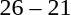<table style="text-align:center">
<tr>
<th width=200></th>
<th width=100></th>
<th width=200></th>
</tr>
<tr>
<td align=right><strong></strong></td>
<td>26 – 21</td>
<td align=left></td>
</tr>
</table>
